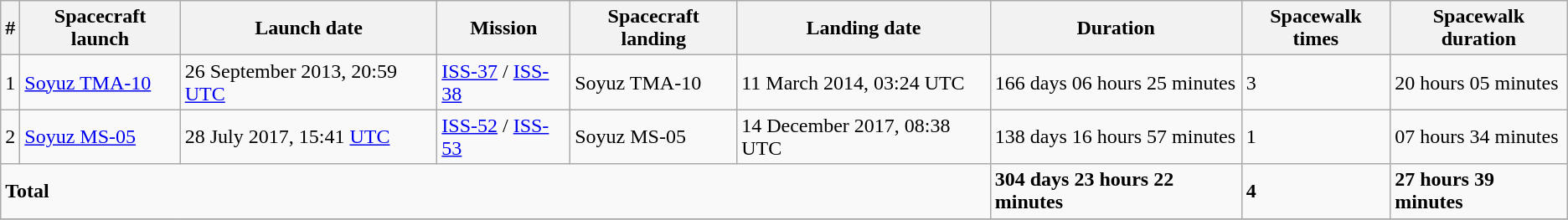<table class="wikitable">
<tr>
<th>#</th>
<th>Spacecraft launch</th>
<th>Launch date</th>
<th>Mission</th>
<th>Spacecraft landing</th>
<th>Landing date</th>
<th>Duration</th>
<th>Spacewalk times</th>
<th>Spacewalk duration</th>
</tr>
<tr>
<td>1</td>
<td><a href='#'>Soyuz TMA-10</a></td>
<td>26 September 2013, 20:59 <a href='#'>UTC</a></td>
<td><a href='#'>ISS-37</a> / <a href='#'>ISS-38</a></td>
<td>Soyuz TMA-10</td>
<td>11 March 2014, 03:24 UTC</td>
<td>166 days 06 hours 25 minutes</td>
<td>3</td>
<td>20 hours 05 minutes</td>
</tr>
<tr>
<td>2</td>
<td><a href='#'>Soyuz MS-05</a></td>
<td>28 July 2017, 15:41 <a href='#'>UTC</a></td>
<td><a href='#'>ISS-52</a> / <a href='#'>ISS-53</a></td>
<td>Soyuz MS-05</td>
<td>14 December 2017, 08:38 UTC</td>
<td>138 days 16 hours 57 minutes</td>
<td>1</td>
<td>07 hours 34 minutes</td>
</tr>
<tr>
<td colspan=6><strong>Total</strong></td>
<td><strong>304 days 23 hours 22 minutes</strong></td>
<td><strong>4</strong></td>
<td><strong>27 hours 39 minutes</strong></td>
</tr>
<tr>
</tr>
</table>
